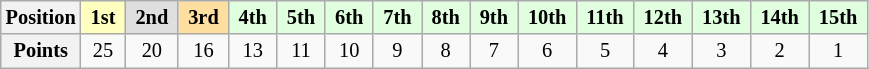<table class="wikitable" style="font-size:85%; text-align:center">
<tr>
<th>Position</th>
<td style="background:#ffffbf;"> <strong>1st</strong> </td>
<td style="background:#dfdfdf;"> <strong>2nd</strong> </td>
<td style="background:#ffdf9f;"> <strong>3rd</strong> </td>
<td style="background:#dfffdf;"> <strong>4th</strong> </td>
<td style="background:#dfffdf;"> <strong>5th</strong> </td>
<td style="background:#dfffdf;"> <strong>6th</strong> </td>
<td style="background:#dfffdf;"> <strong>7th</strong> </td>
<td style="background:#dfffdf;"> <strong>8th</strong> </td>
<td style="background:#dfffdf;"> <strong>9th</strong> </td>
<td style="background:#dfffdf;"> <strong>10th</strong> </td>
<td style="background:#dfffdf;"> <strong>11th</strong> </td>
<td style="background:#dfffdf;"> <strong>12th</strong> </td>
<td style="background:#dfffdf;"> <strong>13th</strong> </td>
<td style="background:#dfffdf;"> <strong>14th</strong> </td>
<td style="background:#dfffdf;"> <strong>15th</strong> </td>
</tr>
<tr>
<th>Points</th>
<td>25</td>
<td>20</td>
<td>16</td>
<td>13</td>
<td>11</td>
<td>10</td>
<td>9</td>
<td>8</td>
<td>7</td>
<td>6</td>
<td>5</td>
<td>4</td>
<td>3</td>
<td>2</td>
<td>1</td>
</tr>
</table>
